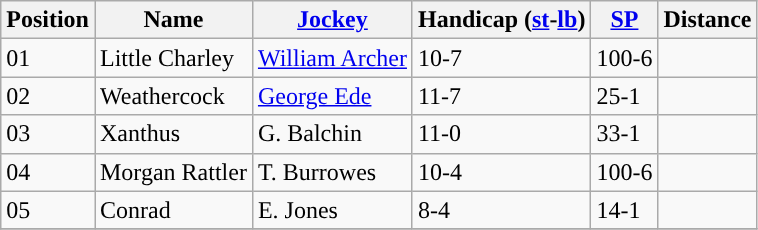<table class="wikitable sortable">
<tr>
<th data-sort-type="number"><strong>Position</strong></th>
<th>Name</th>
<th><a href='#'>Jockey</a></th>
<th>Handicap (<a href='#'>st</a>-<a href='#'>lb</a>)</th>
<th><a href='#'>SP</a></th>
<th>Distance</th>
</tr>
<tr>
<td>01</td>
<td>Little Charley</td>
<td><a href='#'>William Archer</a></td>
<td>10-7</td>
<td>100-6</td>
<td></td>
</tr>
<tr>
<td>02</td>
<td>Weathercock</td>
<td><a href='#'>George Ede</a></td>
<td>11-7</td>
<td>25-1</td>
<td></td>
</tr>
<tr>
<td>03</td>
<td>Xanthus</td>
<td>G. Balchin</td>
<td>11-0</td>
<td>33-1</td>
<td></td>
</tr>
<tr>
<td>04</td>
<td>Morgan Rattler</td>
<td>T. Burrowes</td>
<td>10-4</td>
<td>100-6</td>
<td></td>
</tr>
<tr>
<td>05</td>
<td>Conrad</td>
<td>E. Jones</td>
<td>8-4</td>
<td>14-1</td>
<td></td>
</tr>
<tr>
</tr>
</table>
